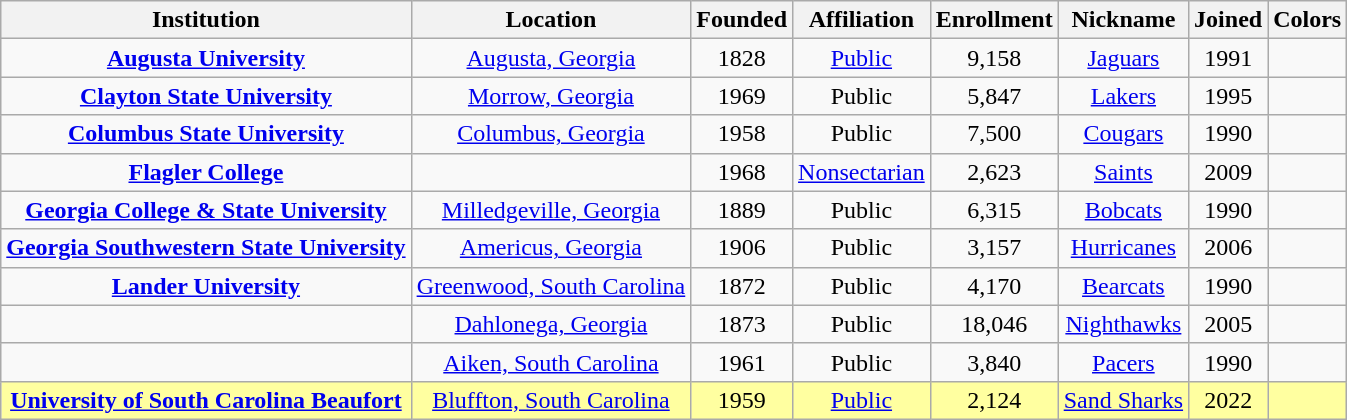<table class="wikitable sortable" style="text-align:center">
<tr>
<th>Institution</th>
<th>Location</th>
<th>Founded</th>
<th>Affiliation</th>
<th>Enrollment</th>
<th>Nickname</th>
<th>Joined</th>
<th class="unsortable">Colors</th>
</tr>
<tr>
<td><strong><a href='#'>Augusta University</a></strong></td>
<td><a href='#'>Augusta, Georgia</a></td>
<td>1828</td>
<td><a href='#'>Public</a></td>
<td>9,158</td>
<td><a href='#'>Jaguars</a></td>
<td>1991</td>
<td></td>
</tr>
<tr>
<td><strong><a href='#'>Clayton State University</a></strong></td>
<td><a href='#'>Morrow, Georgia</a></td>
<td>1969</td>
<td>Public</td>
<td>5,847</td>
<td><a href='#'>Lakers</a></td>
<td>1995</td>
<td></td>
</tr>
<tr>
<td><strong><a href='#'>Columbus State University</a></strong></td>
<td><a href='#'>Columbus, Georgia</a></td>
<td>1958</td>
<td>Public</td>
<td>7,500</td>
<td><a href='#'>Cougars</a></td>
<td>1990</td>
<td></td>
</tr>
<tr>
<td><strong><a href='#'>Flagler College</a></strong></td>
<td></td>
<td>1968</td>
<td><a href='#'>Nonsectarian</a></td>
<td>2,623</td>
<td><a href='#'>Saints</a></td>
<td>2009</td>
<td></td>
</tr>
<tr>
<td><strong><a href='#'>Georgia College & State University</a></strong></td>
<td><a href='#'>Milledgeville, Georgia</a></td>
<td>1889</td>
<td>Public</td>
<td>6,315</td>
<td><a href='#'>Bobcats</a></td>
<td>1990</td>
<td></td>
</tr>
<tr>
<td><strong><a href='#'>Georgia Southwestern State University</a></strong></td>
<td><a href='#'>Americus, Georgia</a></td>
<td>1906</td>
<td>Public</td>
<td>3,157</td>
<td><a href='#'>Hurricanes</a></td>
<td>2006</td>
<td></td>
</tr>
<tr>
<td><strong><a href='#'>Lander University</a></strong></td>
<td><a href='#'>Greenwood, South Carolina</a></td>
<td>1872</td>
<td>Public</td>
<td>4,170</td>
<td><a href='#'>Bearcats</a></td>
<td>1990</td>
<td></td>
</tr>
<tr>
<td></td>
<td><a href='#'>Dahlonega, Georgia</a></td>
<td>1873</td>
<td>Public</td>
<td>18,046</td>
<td><a href='#'>Nighthawks</a></td>
<td>2005</td>
<td></td>
</tr>
<tr>
<td></td>
<td><a href='#'>Aiken, South Carolina</a></td>
<td>1961</td>
<td>Public</td>
<td>3,840</td>
<td><a href='#'>Pacers</a></td>
<td>1990</td>
<td>  </td>
</tr>
<tr bgcolor=#ffffao>
<td><strong><a href='#'>University of South Carolina Beaufort</a></strong></td>
<td><a href='#'>Bluffton, South Carolina</a></td>
<td>1959</td>
<td><a href='#'>Public</a></td>
<td>2,124</td>
<td><a href='#'>Sand Sharks</a></td>
<td>2022</td>
<td></td>
</tr>
</table>
